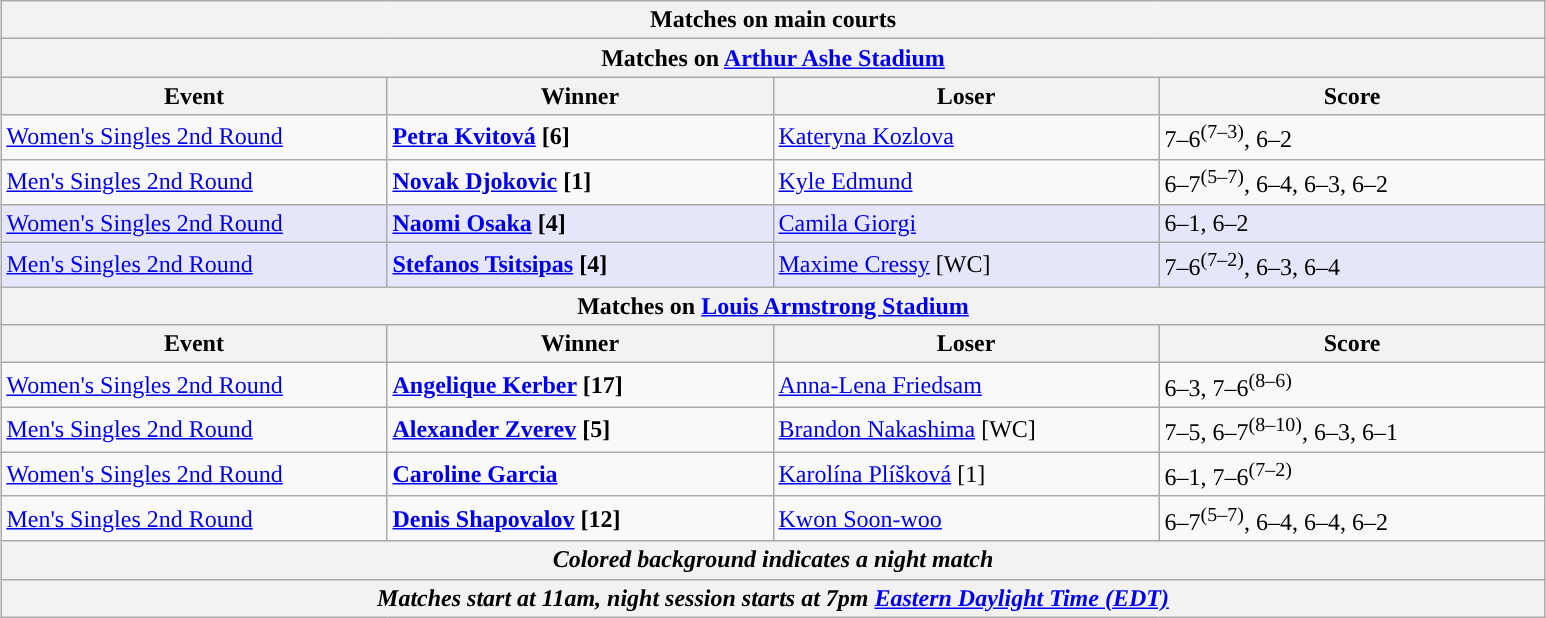<table class="wikitable" style="margin:auto;">
<tr>
<th colspan="4" style="white-space:nowrap;">Matches on main courts</th>
</tr>
<tr>
<th colspan="4"><strong>Matches on <a href='#'>Arthur Ashe Stadium</a></strong></th>
</tr>
<tr>
<th width=250>Event</th>
<th width=250>Winner</th>
<th width=250>Loser</th>
<th width=250>Score</th>
</tr>
<tr>
<td><a href='#'>Women's Singles 2nd Round</a></td>
<td><strong> <a href='#'>Petra Kvitová</a> [6]</strong></td>
<td> <a href='#'>Kateryna Kozlova</a></td>
<td>7–6<sup>(7–3)</sup>, 6–2</td>
</tr>
<tr>
<td><a href='#'>Men's Singles 2nd Round</a></td>
<td><strong> <a href='#'>Novak Djokovic</a> [1]</strong></td>
<td> <a href='#'>Kyle Edmund</a></td>
<td>6–7<sup>(5–7)</sup>, 6–4, 6–3, 6–2</td>
</tr>
<tr bgcolor=lavender>
<td><a href='#'>Women's Singles 2nd Round</a></td>
<td><strong> <a href='#'>Naomi Osaka</a> [4]</strong></td>
<td> <a href='#'>Camila Giorgi</a></td>
<td>6–1, 6–2</td>
</tr>
<tr bgcolor="lavender">
<td><a href='#'>Men's Singles 2nd Round</a></td>
<td><strong> <a href='#'>Stefanos Tsitsipas</a> [4]</strong></td>
<td> <a href='#'>Maxime Cressy</a> [WC]</td>
<td>7–6<sup>(7–2)</sup>, 6–3, 6–4</td>
</tr>
<tr>
<th colspan="4"><strong>Matches on <a href='#'>Louis Armstrong Stadium</a></strong></th>
</tr>
<tr>
<th width=250>Event</th>
<th width=250>Winner</th>
<th width=250>Loser</th>
<th width=250>Score</th>
</tr>
<tr>
<td><a href='#'>Women's Singles 2nd Round</a></td>
<td><strong> <a href='#'>Angelique Kerber</a> [17]</strong></td>
<td> <a href='#'>Anna-Lena Friedsam</a></td>
<td>6–3, 7–6<sup>(8–6)</sup></td>
</tr>
<tr>
<td><a href='#'>Men's Singles 2nd Round</a></td>
<td><strong> <a href='#'>Alexander Zverev</a> [5]</strong></td>
<td> <a href='#'>Brandon Nakashima</a> [WC]</td>
<td>7–5, 6–7<sup>(8–10)</sup>, 6–3, 6–1</td>
</tr>
<tr>
<td><a href='#'>Women's Singles 2nd Round</a></td>
<td><strong> <a href='#'>Caroline Garcia</a></strong></td>
<td> <a href='#'>Karolína Plíšková</a> [1]</td>
<td>6–1, 7–6<sup>(7–2)</sup></td>
</tr>
<tr>
<td><a href='#'>Men's Singles 2nd Round</a></td>
<td><strong> <a href='#'>Denis Shapovalov</a> [12]</strong></td>
<td> <a href='#'>Kwon Soon-woo</a></td>
<td>6–7<sup>(5–7)</sup>, 6–4, 6–4, 6–2</td>
</tr>
<tr>
<th colspan=4><em>Colored background indicates a night match</em></th>
</tr>
<tr>
<th colspan=4><em>Matches start at 11am, night session starts at 7pm <a href='#'>Eastern Daylight Time (EDT)</a></em></th>
</tr>
</table>
